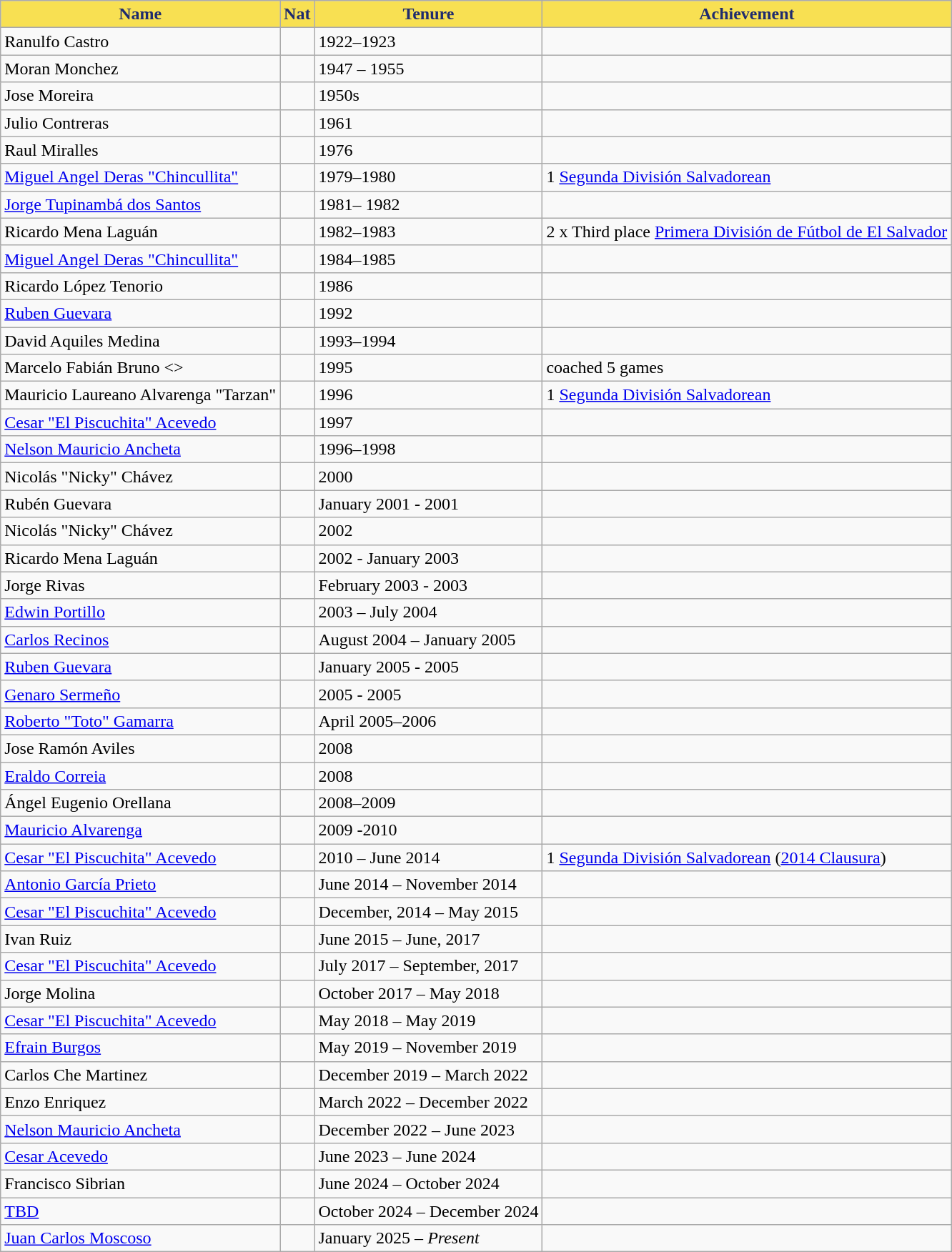<table class="wikitable sortable">
<tr>
<th style="background:#F8E052; color:#1F2B6E;" scope="col">Name</th>
<th style="background:#F8E052; color:#1F2B6E;" scope="col">Nat</th>
<th style="background:#F8E052; color:#1F2B6E;" scope="col">Tenure</th>
<th style="background:#F8E052; color:#1F2B6E;" scope="col">Achievement</th>
</tr>
<tr>
<td>Ranulfo Castro</td>
<td></td>
<td>1922–1923</td>
<td></td>
</tr>
<tr>
<td>Moran Monchez</td>
<td></td>
<td>1947 – 1955</td>
<td></td>
</tr>
<tr>
<td>Jose Moreira</td>
<td></td>
<td>1950s</td>
<td></td>
</tr>
<tr>
<td>Julio Contreras</td>
<td></td>
<td>1961</td>
<td></td>
</tr>
<tr>
<td>Raul Miralles</td>
<td></td>
<td>1976</td>
<td></td>
</tr>
<tr>
<td><a href='#'>Miguel Angel Deras "Chincullita"</a></td>
<td></td>
<td>1979–1980</td>
<td>1 <a href='#'>Segunda División Salvadorean</a></td>
</tr>
<tr>
<td><a href='#'>Jorge Tupinambá dos Santos</a></td>
<td></td>
<td>1981– 1982</td>
<td></td>
</tr>
<tr>
<td>Ricardo Mena Laguán</td>
<td></td>
<td>1982–1983</td>
<td>2 x Third place <a href='#'>Primera División de Fútbol de El Salvador</a></td>
</tr>
<tr>
<td><a href='#'>Miguel Angel Deras "Chincullita"</a></td>
<td></td>
<td>1984–1985</td>
<td></td>
</tr>
<tr>
<td>Ricardo López Tenorio</td>
<td></td>
<td>1986</td>
<td></td>
</tr>
<tr>
<td><a href='#'>Ruben Guevara</a></td>
<td></td>
<td>1992</td>
<td></td>
</tr>
<tr>
<td>David Aquiles Medina</td>
<td></td>
<td>1993–1994</td>
<td></td>
</tr>
<tr>
<td>Marcelo Fabián Bruno <></td>
<td></td>
<td>1995</td>
<td>coached 5 games</td>
</tr>
<tr>
<td>Mauricio Laureano Alvarenga "Tarzan"</td>
<td></td>
<td>1996</td>
<td>1 <a href='#'>Segunda División Salvadorean</a></td>
</tr>
<tr>
<td><a href='#'>Cesar "El Piscuchita" Acevedo</a></td>
<td></td>
<td>1997</td>
<td></td>
</tr>
<tr>
<td><a href='#'>Nelson Mauricio Ancheta</a></td>
<td></td>
<td>1996–1998</td>
<td></td>
</tr>
<tr>
<td>Nicolás "Nicky" Chávez</td>
<td></td>
<td>2000</td>
<td></td>
</tr>
<tr>
<td>Rubén Guevara</td>
<td></td>
<td>January 2001 - 2001</td>
<td></td>
</tr>
<tr>
<td>Nicolás "Nicky" Chávez</td>
<td></td>
<td>2002</td>
<td></td>
</tr>
<tr>
<td>Ricardo Mena Laguán</td>
<td></td>
<td>2002 - January 2003</td>
<td></td>
</tr>
<tr>
<td>Jorge Rivas</td>
<td></td>
<td>February 2003 - 2003</td>
<td></td>
</tr>
<tr>
<td><a href='#'>Edwin Portillo</a></td>
<td></td>
<td>2003 – July 2004</td>
<td></td>
</tr>
<tr>
<td><a href='#'>Carlos Recinos</a></td>
<td></td>
<td>August 2004 – January 2005</td>
<td></td>
</tr>
<tr>
<td><a href='#'>Ruben Guevara</a></td>
<td></td>
<td>January 2005 - 2005</td>
<td></td>
</tr>
<tr>
<td><a href='#'>Genaro Sermeño</a></td>
<td></td>
<td>2005 - 2005</td>
<td></td>
</tr>
<tr>
<td><a href='#'>Roberto "Toto" Gamarra</a></td>
<td> </td>
<td>April 2005–2006</td>
<td></td>
</tr>
<tr>
<td>Jose Ramón Aviles</td>
<td></td>
<td>2008</td>
<td></td>
</tr>
<tr>
<td><a href='#'>Eraldo Correia</a></td>
<td> </td>
<td>2008</td>
<td></td>
</tr>
<tr>
<td>Ángel Eugenio Orellana</td>
<td></td>
<td>2008–2009</td>
<td></td>
</tr>
<tr>
<td><a href='#'>Mauricio Alvarenga</a></td>
<td></td>
<td>2009 -2010</td>
<td></td>
</tr>
<tr>
<td><a href='#'>Cesar "El Piscuchita" Acevedo</a></td>
<td></td>
<td>2010 – June 2014</td>
<td>1 <a href='#'>Segunda División Salvadorean</a> (<a href='#'>2014 Clausura</a>)</td>
</tr>
<tr>
<td><a href='#'>Antonio García Prieto</a></td>
<td></td>
<td>June 2014 – November 2014</td>
<td></td>
</tr>
<tr>
<td><a href='#'>Cesar "El Piscuchita" Acevedo</a></td>
<td></td>
<td>December, 2014 – May 2015</td>
<td></td>
</tr>
<tr>
<td>Ivan Ruiz</td>
<td></td>
<td>June 2015 – June, 2017</td>
<td></td>
</tr>
<tr>
<td><a href='#'>Cesar "El Piscuchita" Acevedo</a></td>
<td></td>
<td>July 2017 – September, 2017</td>
<td></td>
</tr>
<tr>
<td>Jorge Molina</td>
<td></td>
<td>October 2017 – May 2018</td>
<td></td>
</tr>
<tr>
<td><a href='#'>Cesar "El Piscuchita" Acevedo</a></td>
<td></td>
<td>May 2018 –  May 2019</td>
<td></td>
</tr>
<tr>
<td><a href='#'>Efrain Burgos</a></td>
<td></td>
<td>May 2019 –  November 2019</td>
<td></td>
</tr>
<tr>
<td>Carlos Che Martinez</td>
<td></td>
<td>December 2019 –  March 2022</td>
<td></td>
</tr>
<tr>
<td>Enzo Enriquez</td>
<td></td>
<td>March 2022 – December 2022</td>
<td></td>
</tr>
<tr>
<td><a href='#'>Nelson Mauricio Ancheta</a></td>
<td></td>
<td>December 2022 –  June 2023</td>
<td></td>
</tr>
<tr>
<td><a href='#'>Cesar Acevedo</a></td>
<td></td>
<td>June 2023 –  June 2024</td>
<td></td>
</tr>
<tr>
<td>Francisco Sibrian</td>
<td></td>
<td>June 2024 –  October 2024</td>
<td></td>
</tr>
<tr>
<td><a href='#'>TBD</a></td>
<td></td>
<td>October 2024 –  December 2024</td>
<td></td>
</tr>
<tr>
<td><a href='#'>Juan Carlos Moscoso</a></td>
<td></td>
<td>January 2025 –  <em>Present</em></td>
<td></td>
</tr>
</table>
